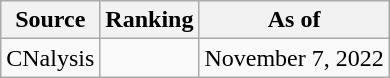<table class="wikitable" style="text-align:center">
<tr>
<th>Source</th>
<th>Ranking</th>
<th>As of</th>
</tr>
<tr>
<td align=left>CNalysis</td>
<td></td>
<td>November 7, 2022</td>
</tr>
</table>
